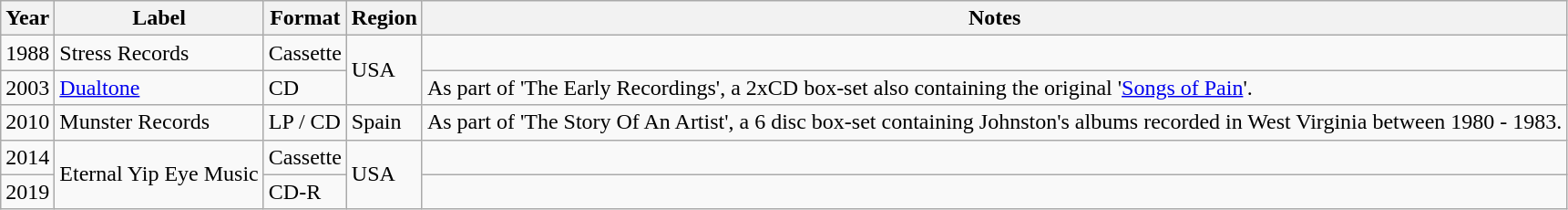<table class="wikitable">
<tr>
<th>Year</th>
<th>Label</th>
<th>Format</th>
<th>Region</th>
<th>Notes</th>
</tr>
<tr>
<td>1988</td>
<td>Stress Records</td>
<td>Cassette</td>
<td rowspan="2">USA</td>
<td></td>
</tr>
<tr>
<td>2003</td>
<td><a href='#'>Dualtone</a></td>
<td>CD</td>
<td>As part of 'The Early Recordings', a 2xCD box-set also containing the original '<a href='#'>Songs of Pain</a>'.</td>
</tr>
<tr>
<td>2010</td>
<td>Munster Records</td>
<td>LP / CD</td>
<td>Spain</td>
<td>As part of 'The Story Of An Artist', a 6 disc box-set containing Johnston's albums recorded in West Virginia between 1980 - 1983.</td>
</tr>
<tr>
<td>2014</td>
<td rowspan="2">Eternal Yip Eye Music</td>
<td>Cassette</td>
<td rowspan="2">USA</td>
<td></td>
</tr>
<tr>
<td>2019</td>
<td>CD-R</td>
<td></td>
</tr>
</table>
